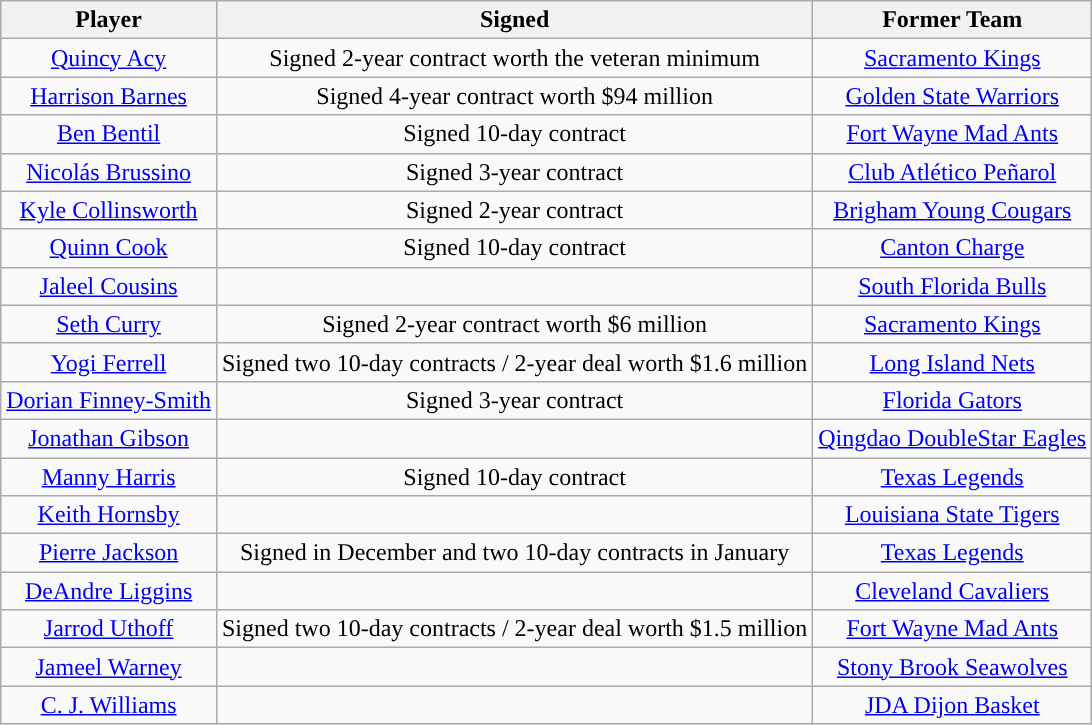<table class="wikitable sortable sortable">
<tr>
<th>Player</th>
<th>Signed</th>
<th>Former Team</th>
</tr>
<tr style="text-align: center">
<td><a href='#'>Quincy Acy</a></td>
<td>Signed 2-year contract worth the veteran minimum</td>
<td><a href='#'>Sacramento Kings</a></td>
</tr>
<tr style="text-align: center">
<td><a href='#'>Harrison Barnes</a></td>
<td>Signed 4-year contract worth $94 million</td>
<td><a href='#'>Golden State Warriors</a></td>
</tr>
<tr style="text-align: center">
<td><a href='#'>Ben Bentil</a></td>
<td>Signed 10-day contract</td>
<td><a href='#'>Fort Wayne Mad Ants</a></td>
</tr>
<tr style="text-align: center">
<td><a href='#'>Nicolás Brussino</a></td>
<td>Signed 3-year contract</td>
<td> <a href='#'>Club Atlético Peñarol</a></td>
</tr>
<tr style="text-align: center">
<td><a href='#'>Kyle Collinsworth</a></td>
<td>Signed 2-year contract</td>
<td><a href='#'>Brigham Young Cougars</a></td>
</tr>
<tr style="text-align: center">
<td><a href='#'>Quinn Cook</a></td>
<td>Signed 10-day contract</td>
<td><a href='#'>Canton Charge</a></td>
</tr>
<tr style="text-align: center">
<td><a href='#'>Jaleel Cousins</a></td>
<td></td>
<td><a href='#'>South Florida Bulls</a></td>
</tr>
<tr style="text-align: center">
<td><a href='#'>Seth Curry</a></td>
<td>Signed 2-year contract worth $6 million</td>
<td><a href='#'>Sacramento Kings</a></td>
</tr>
<tr style="text-align: center">
<td><a href='#'>Yogi Ferrell</a></td>
<td>Signed two 10-day contracts / 2-year deal worth $1.6 million</td>
<td><a href='#'>Long Island Nets</a></td>
</tr>
<tr style="text-align: center">
<td><a href='#'>Dorian Finney-Smith</a></td>
<td>Signed 3-year contract</td>
<td><a href='#'>Florida Gators</a></td>
</tr>
<tr style="text-align: center">
<td><a href='#'>Jonathan Gibson</a></td>
<td></td>
<td> <a href='#'>Qingdao DoubleStar Eagles</a></td>
</tr>
<tr style="text-align: center">
<td><a href='#'>Manny Harris</a></td>
<td>Signed 10-day contract</td>
<td><a href='#'>Texas Legends</a></td>
</tr>
<tr style="text-align: center">
<td><a href='#'>Keith Hornsby</a></td>
<td></td>
<td><a href='#'>Louisiana State Tigers</a></td>
</tr>
<tr style="text-align: center">
<td><a href='#'>Pierre Jackson</a></td>
<td>Signed in December and two 10-day contracts in January</td>
<td><a href='#'>Texas Legends</a></td>
</tr>
<tr style="text-align: center">
<td><a href='#'>DeAndre Liggins</a></td>
<td></td>
<td><a href='#'>Cleveland Cavaliers</a></td>
</tr>
<tr style="text-align: center">
<td><a href='#'>Jarrod Uthoff</a></td>
<td>Signed two 10-day contracts / 2-year deal worth $1.5 million</td>
<td><a href='#'>Fort Wayne Mad Ants</a></td>
</tr>
<tr style="text-align: center">
<td><a href='#'>Jameel Warney</a></td>
<td></td>
<td><a href='#'>Stony Brook Seawolves</a></td>
</tr>
<tr style="text-align: center">
<td><a href='#'>C. J. Williams</a></td>
<td></td>
<td> <a href='#'>JDA Dijon Basket</a></td>
</tr>
</table>
